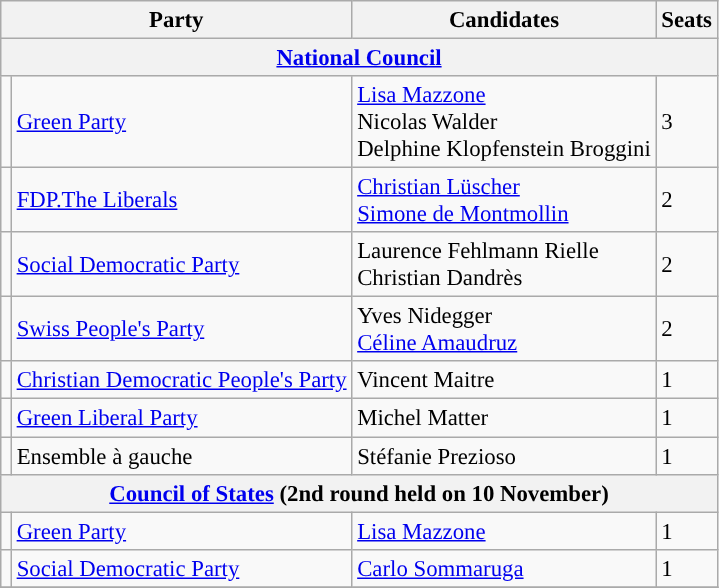<table class="wikitable" style="font-size:95%;">
<tr>
<th colspan=2>Party</th>
<th>Candidates</th>
<th>Seats</th>
</tr>
<tr>
<th colspan=6><a href='#'>National Council</a></th>
</tr>
<tr>
<td bgcolor=></td>
<td align=left><a href='#'>Green Party</a></td>
<td><a href='#'>Lisa Mazzone</a><br>Nicolas Walder<br>Delphine Klopfenstein Broggini</td>
<td>3</td>
</tr>
<tr>
<td bgcolor=></td>
<td align=left><a href='#'>FDP.The Liberals</a></td>
<td><a href='#'>Christian Lüscher</a><br><a href='#'>Simone de Montmollin</a></td>
<td>2</td>
</tr>
<tr>
<td bgcolor=></td>
<td align=left><a href='#'>Social Democratic Party</a></td>
<td>Laurence Fehlmann Rielle<br>Christian Dandrès</td>
<td>2</td>
</tr>
<tr>
<td></td>
<td align="left"><a href='#'>Swiss People's Party</a></td>
<td>Yves Nidegger<br><a href='#'>Céline Amaudruz</a></td>
<td>2</td>
</tr>
<tr>
<td bgcolor=></td>
<td align=left><a href='#'>Christian Democratic People's Party</a></td>
<td>Vincent Maitre</td>
<td>1</td>
</tr>
<tr>
<td></td>
<td align="left"><a href='#'>Green Liberal Party</a></td>
<td>Michel Matter</td>
<td>1</td>
</tr>
<tr>
<td></td>
<td>Ensemble à gauche</td>
<td>Stéfanie Prezioso</td>
<td>1</td>
</tr>
<tr>
<th colspan=6><a href='#'>Council of States</a> (2nd round held on 10 November)</th>
</tr>
<tr>
<td bgcolor=></td>
<td align=left><a href='#'>Green Party</a></td>
<td><a href='#'>Lisa Mazzone</a></td>
<td>1</td>
</tr>
<tr>
<td bgcolor=></td>
<td align=left><a href='#'>Social Democratic Party</a></td>
<td><a href='#'>Carlo Sommaruga</a></td>
<td>1</td>
</tr>
<tr>
</tr>
</table>
